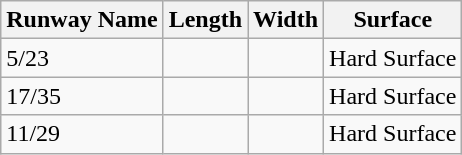<table class="wikitable">
<tr>
<th>Runway Name</th>
<th>Length</th>
<th>Width</th>
<th>Surface</th>
</tr>
<tr>
<td>5/23</td>
<td></td>
<td></td>
<td>Hard Surface</td>
</tr>
<tr>
<td>17/35</td>
<td></td>
<td></td>
<td>Hard Surface</td>
</tr>
<tr>
<td>11/29</td>
<td></td>
<td></td>
<td>Hard Surface</td>
</tr>
</table>
